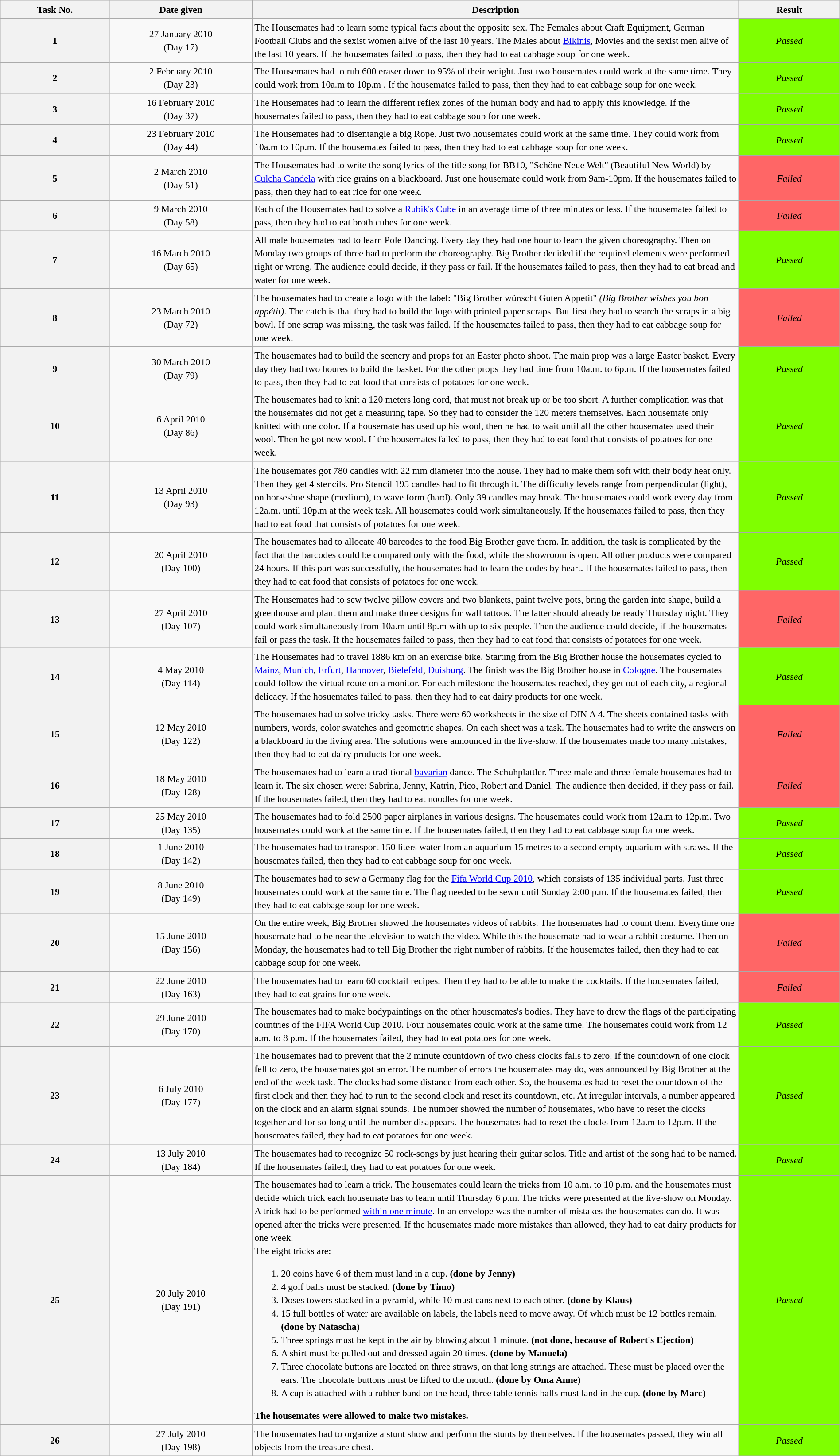<table class="wikitable" style="font-size:90%; line-height:20px; width:100%">
<tr>
<th style="width: 13%;">Task No.</th>
<th style="width: 17%;">Date given</th>
<th style="width: 58%;">Description</th>
<th style="width: 12%;">Result</th>
</tr>
<tr>
<th>1</th>
<td style="text-align:center;">27 January 2010<br>(Day 17)</td>
<td>The Housemates had to learn some typical facts about the opposite sex. The Females about Craft Equipment, German Football Clubs and the sexist women alive of the last 10 years. The Males about <a href='#'>Bikinis</a>, Movies and the sexist men alive of the last 10 years. If the housemates failed to pass, then they had to eat cabbage soup for one week.</td>
<td style="text-align:center; background:#7fff00;"><em>Passed</em></td>
</tr>
<tr>
<th>2</th>
<td style="text-align:center;">2 February 2010<br>(Day 23)</td>
<td>The Housemates had to rub 600 eraser down to 95% of their weight. Just two housemates could work at the same time. They could work from 10a.m to 10p.m . If the housemates failed to pass, then they had to eat cabbage soup for one week.</td>
<td style="text-align:center; background:#7fff00;"><em>Passed</em></td>
</tr>
<tr>
<th>3</th>
<td style="text-align:center;">16 February 2010<br>(Day 37)</td>
<td>The Housemates had to learn the different reflex zones of the human body and had to apply this knowledge. If the housemates failed to pass, then they had to eat cabbage soup for one week.</td>
<td style="text-align:center; background:#7fff00;"><em>Passed</em></td>
</tr>
<tr>
<th>4</th>
<td style="text-align:center;">23 February 2010<br>(Day 44)</td>
<td>The Housemates had to disentangle a big Rope. Just two housemates could work at the same time. They could work from 10a.m to 10p.m. If the housemates failed to pass, then they had to eat cabbage soup for one week.</td>
<td style="text-align:center; background:#7fff00;"><em>Passed</em></td>
</tr>
<tr>
<th>5</th>
<td style="text-align:center;">2 March 2010<br>(Day 51)</td>
<td>The Housemates had to write the song lyrics of the title song for BB10, "Schöne Neue Welt" (Beautiful New World) by <a href='#'>Culcha Candela</a> with rice grains on a blackboard. Just one housemate could work from 9am-10pm. If the housemates failed to pass, then they had to eat rice for one week.</td>
<td style="text-align:center; background:#f66;"><em>Failed</em></td>
</tr>
<tr>
<th>6</th>
<td style="text-align:center;">9 March 2010<br>(Day 58)</td>
<td>Each of the Housemates had to solve a <a href='#'>Rubik's Cube</a> in an average time of three minutes or less. If the housemates failed to pass, then they had to eat broth cubes for one week.</td>
<td style="text-align:center; background:#f66;"><em>Failed</em></td>
</tr>
<tr>
<th>7</th>
<td style="text-align:center;">16 March 2010<br>(Day 65)</td>
<td>All male housemates had to learn Pole Dancing. Every day they had one hour to learn the given choreography. Then on Monday two groups of three had to perform the choreography. Big Brother decided if the required elements were performed right or wrong. The audience could decide, if they pass or fail. If the housemates failed to pass, then they had to eat bread and water for one week.</td>
<td style="text-align:center; background:#7fff00;"><em>Passed</em></td>
</tr>
<tr>
<th>8</th>
<td style="text-align:center;">23 March 2010<br>(Day 72)</td>
<td>The housemates had to create a logo with the label: "Big Brother wünscht Guten Appetit" <em>(Big Brother wishes you bon appétit)</em>. The catch is that they had to build the logo with printed paper scraps. But first they had to search the scraps in a big bowl. If one scrap was missing, the task was failed. If the housemates failed to pass, then they had to eat cabbage soup for one week.</td>
<td style="text-align:center; background:#f66;"><em>Failed</em></td>
</tr>
<tr>
<th>9</th>
<td style="text-align:center;">30 March 2010<br>(Day 79)</td>
<td>The housemates had to build the scenery and props for an Easter photo shoot. The main prop was a large Easter basket. Every day they had two houres to build the basket. For the other props they had time from 10a.m. to 6p.m. If the housemates failed to pass, then they had to eat food that consists of potatoes for one week.</td>
<td style="text-align:center; background:#7fff00;"><em>Passed</em></td>
</tr>
<tr>
<th>10</th>
<td style="text-align:center;">6 April 2010<br>(Day 86)</td>
<td>The housemates had to knit a 120 meters long cord, that must not break up or be too short. A further complication was that the housemates did not get a measuring tape. So they had to consider the 120 meters themselves. Each housemate only knitted with one color. If a housemate has used up his wool, then he had to wait until all the other housemates used their wool. Then he got new wool. If the housemates failed to pass, then they had to eat food that consists of potatoes for one week.</td>
<td style="text-align:center; background:#7fff00;"><em>Passed</em></td>
</tr>
<tr>
<th>11</th>
<td style="text-align:center;">13 April 2010<br>(Day 93)</td>
<td>The housemates got 780 candles with 22 mm diameter into the house. They had to make them soft with their body heat only. Then they get 4 stencils. Pro Stencil 195 candles had to fit through it. The difficulty levels range from perpendicular (light), on horseshoe shape (medium), to wave form (hard). Only 39 candles may break. The housemates could work every day from 12a.m. until 10p.m at the week task. All housemates could work simultaneously. If the housemates failed to pass, then they had to eat food that consists of potatoes for one week.</td>
<td style="text-align:center; background:#7fff00;"><em>Passed</em></td>
</tr>
<tr>
<th>12</th>
<td style="text-align:center;">20 April 2010<br>(Day 100)</td>
<td>The housemates had to allocate 40 barcodes to the food Big Brother gave them. In addition, the task is complicated by the fact that the barcodes could be compared only with the food, while the showroom is open. All other products were compared 24 hours. If this part was successfully, the housemates had to learn the codes by heart. If the housemates failed to pass, then they had to eat food that consists of potatoes for one week.</td>
<td style="text-align:center; background:#7fff00;"><em>Passed</em></td>
</tr>
<tr>
<th>13</th>
<td style="text-align:center;">27 April 2010<br>(Day 107)</td>
<td>The Housemates had to sew twelve pillow covers and two blankets, paint twelve pots, bring the garden into shape, build a greenhouse and plant them and make three designs for wall tattoos. The latter should already be ready Thursday night. They could work simultaneously from 10a.m until 8p.m with up to six people. Then the audience could decide, if the housemates fail or pass the task. If the housemates failed to pass, then they had to eat food that consists of potatoes for one week.</td>
<td style="text-align:center; background:#f66;"><em>Failed</em></td>
</tr>
<tr>
<th>14</th>
<td style="text-align:center;">4 May 2010<br>(Day 114)</td>
<td>The Housemates had to travel 1886 km on an exercise bike. Starting from the Big Brother house the housemates cycled to <a href='#'>Mainz</a>, <a href='#'>Munich</a>, <a href='#'>Erfurt</a>, <a href='#'>Hannover</a>, <a href='#'>Bielefeld</a>, <a href='#'>Duisburg</a>. The finish was the Big Brother house in <a href='#'>Cologne</a>. The housemates could follow the virtual route on a monitor. For each milestone the housemates reached, they get out of each city, a regional delicacy. If the hosuemates failed to pass, then they had to eat dairy products for one week.</td>
<td style="text-align:center; background:#7fff00;"><em>Passed</em></td>
</tr>
<tr>
<th>15</th>
<td style="text-align:center;">12 May 2010<br>(Day 122)</td>
<td>The housemates had to solve tricky tasks. There were 60 worksheets in the size of DIN A 4. The sheets contained tasks with numbers, words, color swatches and geometric shapes. On each sheet was a task. The housemates had to write the answers on a blackboard in the living area. The solutions were announced in the live-show. If the housemates made too many mistakes, then they had to eat dairy products for one week.</td>
<td style="text-align:center; background:#f66;"><em>Failed</em></td>
</tr>
<tr>
<th>16</th>
<td style="text-align:center;">18 May 2010<br>(Day 128)</td>
<td>The housemates had to learn a traditional <a href='#'>bavarian</a> dance. The Schuhplattler. Three male and three female housemates had to learn it. The six chosen were: Sabrina, Jenny, Katrin, Pico, Robert and Daniel. The audience then decided, if they pass or fail. If the housemates failed, then they had to eat noodles for one week.</td>
<td style="text-align:center; background:#f66;"><em>Failed</em></td>
</tr>
<tr>
<th>17</th>
<td style="text-align:center;">25 May 2010<br>(Day 135)</td>
<td>The housemates had to fold 2500 paper airplanes in various designs. The housemates could work from 12a.m to 12p.m. Two housemates could work at the same time. If the housemates failed, then they had to eat cabbage soup for one week.</td>
<td style="text-align:center; background:#7fff00;"><em>Passed</em></td>
</tr>
<tr>
<th>18</th>
<td style="text-align:center;">1 June 2010<br>(Day 142)</td>
<td>The housemates had to transport 150 liters water from an aquarium 15 metres to a second empty aquarium with straws. If the housemates failed, then they had to eat cabbage soup for one week.</td>
<td style="text-align:center; background:#7fff00;"><em>Passed</em></td>
</tr>
<tr>
<th>19</th>
<td style="text-align:center;">8 June 2010<br>(Day 149)</td>
<td>The housemates had to sew a Germany flag for the <a href='#'>Fifa World Cup 2010</a>, which consists of 135 individual parts. Just three housemates could work at the same time. The flag needed to be sewn until Sunday 2:00 p.m. If the housemates failed, then they had to eat cabbage soup for one week.</td>
<td style="text-align:center; background:#7fff00;"><em>Passed</em></td>
</tr>
<tr>
<th>20</th>
<td style="text-align:center;">15 June 2010<br>(Day 156)</td>
<td>On the entire week, Big Brother showed the housemates videos of rabbits. The housemates had to count them. Everytime one housemate had to be near the television to watch the video. While this the housemate had to wear a rabbit costume. Then on Monday, the housemates had to tell Big Brother the right number of rabbits. If the housemates failed, then they had to eat cabbage soup for one week.</td>
<td style="text-align:center; background:#f66;"><em>Failed</em></td>
</tr>
<tr>
<th>21</th>
<td style="text-align:center;">22 June 2010<br>(Day 163)</td>
<td>The housemates had to learn 60 cocktail recipes. Then they had to be able to make the cocktails. If the housemates failed, they had to eat grains for one week.</td>
<td style="text-align:center; background:#f66;"><em>Failed</em></td>
</tr>
<tr>
<th>22</th>
<td style="text-align:center;">29 June 2010<br>(Day 170)</td>
<td>The housemates had to make bodypaintings on the other housemates's bodies. They have to drew the flags of the participating countries of the FIFA World Cup 2010. Four housemates could work at the same time. The housemates could work from 12 a.m. to 8 p.m. If the housemates failed, they had to eat potatoes for one week.</td>
<td style="text-align:center; background:#7fff00;"><em>Passed</em></td>
</tr>
<tr>
<th>23</th>
<td style="text-align:center;">6 July 2010<br>(Day 177)</td>
<td>The housemates had to prevent that the 2 minute countdown of two chess clocks falls to zero. If the countdown of one clock fell to zero, the housemates got an error. The number of errors the housemates may do, was announced by Big Brother at the end of the week task. The clocks had some distance from each other. So, the housemates had to reset the countdown of the first clock and then they had to run to the second clock and reset its countdown, etc. At irregular intervals, a number appeared on the clock and an alarm signal sounds. The number showed the number of housemates, who have to reset the clocks together and for so long until the number disappears. The housemates had to reset the clocks from 12a.m to 12p.m. If the housemates failed, they had to eat potatoes for one week.</td>
<td style="text-align:center; background:#7fff00;"><em>Passed</em></td>
</tr>
<tr>
<th>24</th>
<td style="text-align:center;">13 July 2010<br>(Day 184)</td>
<td>The housemates had to recognize 50 rock-songs by just hearing their guitar solos. Title and artist of the song had to be named. If the housemates failed, they had to eat potatoes for one week.</td>
<td style="text-align:center; background:#7fff00;"><em>Passed</em></td>
</tr>
<tr>
<th>25</th>
<td style="text-align:center;">20 July 2010<br>(Day 191)</td>
<td>The housemates had to learn a trick. The housemates could learn the tricks from 10 a.m. to 10 p.m. and the housemates must decide which trick each housemate has to learn until Thursday 6 p.m. The tricks were presented at the live-show on Monday. A trick had to be performed <a href='#'>within one minute</a>. In an envelope was the number of mistakes the housemates can do. It was opened after the tricks were presented. If the housemates made more mistakes than allowed, they had to eat dairy products for one week.<br>The eight tricks are:<ol><li>20 coins have 6 of them must land in a cup. <strong>(done by Jenny)</strong> </li><li>4 golf balls must be stacked. <strong>(done by Timo)</strong> </li><li>Doses towers stacked in a pyramid, while 10 must cans next to each other. <strong>(done by Klaus)</strong> </li><li>15 full bottles of water are available on labels, the labels need to move away. Of which must be 12 bottles remain. <strong>(done by Natascha)</strong> </li><li>Three springs must be kept in the air by blowing about 1 minute. <strong>(not done, because of Robert's Ejection)</strong></li><li>A shirt must be pulled out and dressed again 20 times. <strong>(done by Manuela)</strong> </li><li>Three chocolate buttons are located on three straws, on that long strings are attached. These must be placed over the ears. The chocolate buttons must be lifted to the mouth. <strong>(done by Oma Anne)</strong> </li><li>A cup is attached with a rubber band on the head, three table tennis balls must land in the cup. <strong>(done by Marc)</strong> </li></ol><strong>The housemates were allowed to make two mistakes.</strong></td>
<td style="text-align:center; background:#7fff00;"><em>Passed</em></td>
</tr>
<tr>
<th>26</th>
<td style="text-align:center;">27 July 2010<br>(Day 198)</td>
<td>The housemates had to organize a stunt show and perform the stunts by themselves. If the housemates passed, they win all objects from the treasure chest.</td>
<td style="text-align:center; background:#7fff00;"><em>Passed</em></td>
</tr>
</table>
